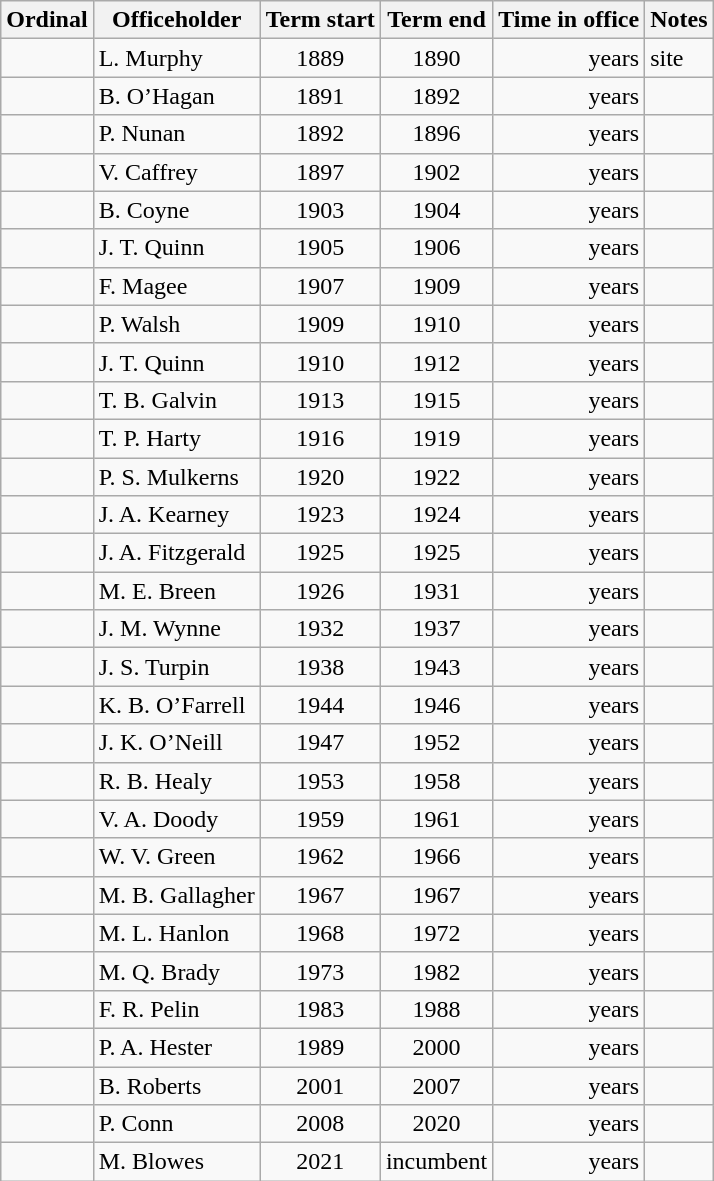<table class="wikitable sortable">
<tr>
<th>Ordinal</th>
<th>Officeholder</th>
<th>Term start</th>
<th>Term end</th>
<th>Time in office</th>
<th>Notes</th>
</tr>
<tr>
<td align=center></td>
<td>L. Murphy</td>
<td align=center>1889</td>
<td align=center>1890</td>
<td align=right> years</td>
<td> site</td>
</tr>
<tr>
<td align=center></td>
<td>B. O’Hagan</td>
<td align=center>1891</td>
<td align=center>1892</td>
<td align=right> years</td>
<td></td>
</tr>
<tr>
<td align=center></td>
<td>P. Nunan</td>
<td align=center>1892</td>
<td align=center>1896</td>
<td align=right> years</td>
<td></td>
</tr>
<tr>
<td align=center></td>
<td>V. Caffrey</td>
<td align=center>1897</td>
<td align=center>1902</td>
<td align=right> years</td>
<td></td>
</tr>
<tr>
<td align=center></td>
<td>B. Coyne</td>
<td align=center>1903</td>
<td align=center>1904</td>
<td align=right> years</td>
<td></td>
</tr>
<tr>
<td align=center></td>
<td>J. T. Quinn</td>
<td align=center>1905</td>
<td align=center>1906</td>
<td align=right> years</td>
<td></td>
</tr>
<tr>
<td align=center></td>
<td>F. Magee</td>
<td align=center>1907</td>
<td align=center>1909</td>
<td align=right> years</td>
<td></td>
</tr>
<tr>
<td align=center></td>
<td>P. Walsh</td>
<td align=center>1909</td>
<td align=center>1910</td>
<td align=right> years</td>
<td></td>
</tr>
<tr>
<td align=center></td>
<td>J. T. Quinn</td>
<td align=center>1910</td>
<td align=center>1912</td>
<td align=right> years</td>
<td></td>
</tr>
<tr>
<td align=center></td>
<td>T. B. Galvin</td>
<td align=center>1913</td>
<td align=center>1915</td>
<td align=right> years</td>
<td></td>
</tr>
<tr>
<td align=center></td>
<td>T. P. Harty</td>
<td align=center>1916</td>
<td align=center>1919</td>
<td align=right> years</td>
<td></td>
</tr>
<tr>
<td align=center></td>
<td>P. S. Mulkerns</td>
<td align=center>1920</td>
<td align=center>1922</td>
<td align=right> years</td>
<td></td>
</tr>
<tr>
<td align=center></td>
<td>J. A. Kearney</td>
<td align=center>1923</td>
<td align=center>1924</td>
<td align=right> years</td>
<td></td>
</tr>
<tr>
<td align=center></td>
<td>J. A. Fitzgerald</td>
<td align=center>1925</td>
<td align=center>1925</td>
<td align=right> years</td>
<td></td>
</tr>
<tr>
<td align=center></td>
<td>M. E. Breen</td>
<td align=center>1926</td>
<td align=center>1931</td>
<td align=right> years</td>
<td></td>
</tr>
<tr>
<td align=center></td>
<td>J. M. Wynne</td>
<td align=center>1932</td>
<td align=center>1937</td>
<td align=right> years</td>
<td></td>
</tr>
<tr>
<td align=center></td>
<td>J. S. Turpin</td>
<td align=center>1938</td>
<td align=center>1943</td>
<td align=right> years</td>
<td></td>
</tr>
<tr>
<td align=center></td>
<td>K. B. O’Farrell</td>
<td align=center>1944</td>
<td align=center>1946</td>
<td align=right> years</td>
<td></td>
</tr>
<tr>
<td align=center></td>
<td>J. K. O’Neill</td>
<td align=center>1947</td>
<td align=center>1952</td>
<td align=right> years</td>
<td></td>
</tr>
<tr>
<td align=center></td>
<td>R. B. Healy</td>
<td align=center>1953</td>
<td align=center>1958</td>
<td align=right> years</td>
<td></td>
</tr>
<tr>
<td align=center></td>
<td>V. A. Doody</td>
<td align=center>1959</td>
<td align=center>1961</td>
<td align=right> years</td>
<td></td>
</tr>
<tr>
<td align=center></td>
<td>W. V. Green</td>
<td align=center>1962</td>
<td align=center>1966</td>
<td align=right> years</td>
<td></td>
</tr>
<tr>
<td align=center></td>
<td>M. B. Gallagher</td>
<td align=center>1967</td>
<td align=center>1967</td>
<td align=right> years</td>
<td></td>
</tr>
<tr>
<td align=center></td>
<td>M. L. Hanlon</td>
<td align=center>1968</td>
<td align=center>1972</td>
<td align=right> years</td>
<td></td>
</tr>
<tr>
<td align=center></td>
<td>M. Q. Brady</td>
<td align=center>1973</td>
<td align=center>1982</td>
<td align=right> years</td>
<td></td>
</tr>
<tr>
<td align=center></td>
<td>F. R. Pelin</td>
<td align=center>1983</td>
<td align=center>1988</td>
<td align=right> years</td>
<td></td>
</tr>
<tr>
<td align=center></td>
<td>P. A. Hester</td>
<td align=center>1989</td>
<td align=center>2000</td>
<td align=right> years</td>
<td></td>
</tr>
<tr>
<td align=center></td>
<td>B. Roberts</td>
<td align=center>2001</td>
<td align=center>2007</td>
<td align=right> years</td>
<td></td>
</tr>
<tr>
<td align=center></td>
<td>P. Conn</td>
<td align="center">2008</td>
<td align=center>2020</td>
<td align=right> years</td>
<td></td>
</tr>
<tr>
<td align=center></td>
<td>M. Blowes</td>
<td align="center">2021</td>
<td align=center>incumbent</td>
<td align=right> years</td>
<td></td>
</tr>
</table>
